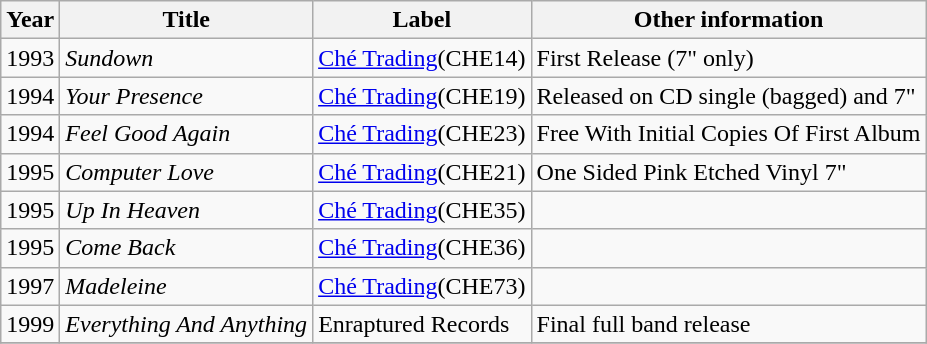<table class="wikitable">
<tr>
<th>Year</th>
<th>Title</th>
<th>Label</th>
<th>Other information</th>
</tr>
<tr>
<td>1993</td>
<td><em>Sundown</em></td>
<td><a href='#'>Ché Trading</a>(CHE14)</td>
<td>First Release (7" only)</td>
</tr>
<tr>
<td>1994</td>
<td><em>Your Presence</em></td>
<td><a href='#'>Ché Trading</a>(CHE19)</td>
<td>Released on CD single (bagged) and 7"</td>
</tr>
<tr>
<td>1994</td>
<td><em>Feel Good Again</em></td>
<td><a href='#'>Ché Trading</a>(CHE23)</td>
<td>Free With Initial Copies Of First Album</td>
</tr>
<tr>
<td>1995</td>
<td><em>Computer Love</em></td>
<td><a href='#'>Ché Trading</a>(CHE21)</td>
<td>One Sided Pink Etched Vinyl 7"</td>
</tr>
<tr>
<td>1995</td>
<td><em>Up In Heaven</em></td>
<td><a href='#'>Ché Trading</a>(CHE35)</td>
<td> </td>
</tr>
<tr>
<td>1995</td>
<td><em>Come Back</em></td>
<td><a href='#'>Ché Trading</a>(CHE36)</td>
<td> </td>
</tr>
<tr>
<td>1997</td>
<td><em>Madeleine</em></td>
<td><a href='#'>Ché Trading</a>(CHE73)</td>
<td> </td>
</tr>
<tr>
<td>1999</td>
<td><em>Everything And Anything</em></td>
<td>Enraptured Records</td>
<td>Final full band release</td>
</tr>
<tr>
</tr>
</table>
